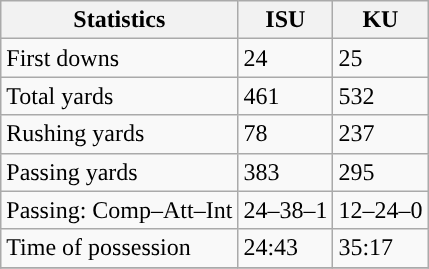<table class="wikitable" style="float: left;">
<tr>
<th>Statistics</th>
<th>ISU</th>
<th>KU</th>
</tr>
<tr>
<td>First downs</td>
<td>24</td>
<td>25</td>
</tr>
<tr>
<td>Total yards</td>
<td>461</td>
<td>532</td>
</tr>
<tr>
<td>Rushing yards</td>
<td>78</td>
<td>237</td>
</tr>
<tr>
<td>Passing yards</td>
<td>383</td>
<td>295</td>
</tr>
<tr>
<td>Passing: Comp–Att–Int</td>
<td>24–38–1</td>
<td>12–24–0</td>
</tr>
<tr>
<td>Time of possession</td>
<td>24:43</td>
<td>35:17</td>
</tr>
<tr>
</tr>
</table>
